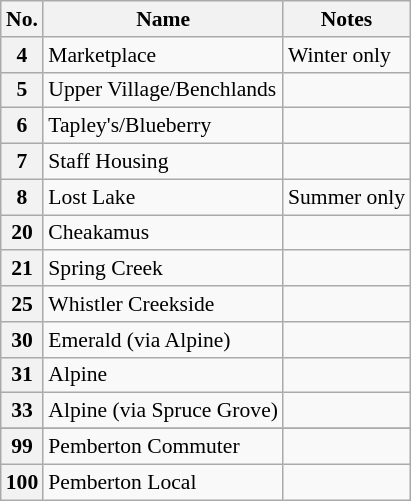<table class="wikitable" style="font-size:90%;border:1px;">
<tr>
<th>No.</th>
<th>Name</th>
<th>Notes</th>
</tr>
<tr>
<th>4</th>
<td>Marketplace</td>
<td>Winter only</td>
</tr>
<tr>
<th>5</th>
<td>Upper Village/Benchlands</td>
<td></td>
</tr>
<tr>
<th>6</th>
<td>Tapley's/Blueberry</td>
<td></td>
</tr>
<tr>
<th>7</th>
<td>Staff Housing</td>
<td></td>
</tr>
<tr>
<th>8</th>
<td>Lost Lake</td>
<td>Summer only</td>
</tr>
<tr>
<th>20</th>
<td>Cheakamus</td>
<td></td>
</tr>
<tr>
<th>21</th>
<td>Spring Creek</td>
<td></td>
</tr>
<tr>
<th>25</th>
<td>Whistler Creekside</td>
<td></td>
</tr>
<tr>
<th>30</th>
<td>Emerald (via Alpine)</td>
<td></td>
</tr>
<tr>
<th>31</th>
<td>Alpine</td>
<td></td>
</tr>
<tr>
<th>33</th>
<td>Alpine (via Spruce Grove)</td>
<td></td>
</tr>
<tr>
</tr>
<tr>
<th>99</th>
<td>Pemberton Commuter</td>
<td></td>
</tr>
<tr>
<th>100</th>
<td>Pemberton Local</td>
<td></td>
</tr>
<tr>
</tr>
</table>
